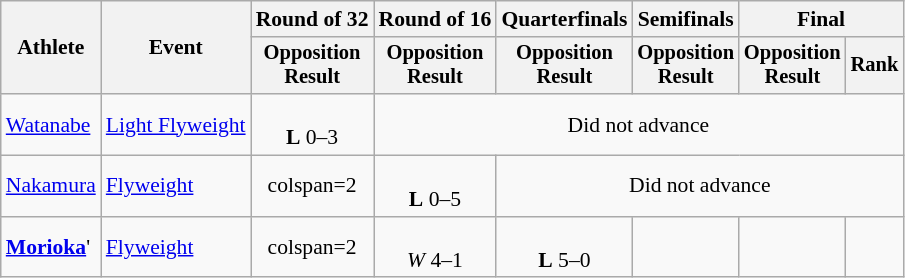<table class="wikitable" style="font-size:90%;">
<tr>
<th rowspan=2>Athlete</th>
<th rowspan=2>Event</th>
<th>Round of 32</th>
<th>Round of 16</th>
<th>Quarterfinals</th>
<th>Semifinals</th>
<th colspan=2>Final</th>
</tr>
<tr style="font-size:95%">
<th>Opposition<br>Result</th>
<th>Opposition<br>Result</th>
<th>Opposition<br>Result</th>
<th>Opposition<br>Result</th>
<th>Opposition<br>Result</th>
<th>Rank</th>
</tr>
<tr align=center>
<td align=left><a href='#'>Watanabe</a></td>
<td align=left><a href='#'>Light Flyweight</a></td>
<td><br><strong>L</strong> 0–3</td>
<td colspan=5>Did not advance</td>
</tr>
<tr align=center>
<td align=left><a href='#'>Nakamura</a></td>
<td align=left><a href='#'>Flyweight</a></td>
<td>colspan=2 </td>
<td><br><strong>L</strong> 0–5</td>
<td colspan=5>Did not advance</td>
</tr>
<tr align=center>
<td align=left><strong><a href='#'>Morioka</a></strong>'</td>
<td align=left><a href='#'>Flyweight</a></td>
<td>colspan=2 </td>
<td><br><em>W</em> 4–1</td>
<td><br><strong>L</strong> 5–0</td>
<td></td>
<td></td>
</tr>
</table>
